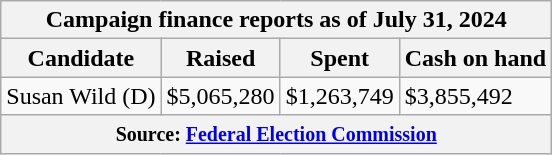<table class="wikitable sortable">
<tr>
<th colspan=4>Campaign finance reports as of July 31, 2024</th>
</tr>
<tr style="text-align:center;">
<th>Candidate</th>
<th>Raised</th>
<th>Spent</th>
<th>Cash on hand</th>
</tr>
<tr>
<td>Susan Wild (D)</td>
<td>$5,065,280</td>
<td>$1,263,749</td>
<td>$3,855,492</td>
</tr>
<tr>
<th colspan="4"><small>Source: <a href='#'>Federal Election Commission</a></small></th>
</tr>
</table>
